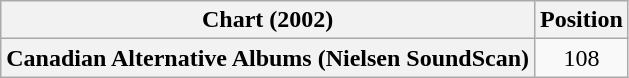<table class="wikitable plainrowheaders">
<tr>
<th scope="col">Chart (2002)</th>
<th scope="col">Position</th>
</tr>
<tr>
<th scope="row">Canadian Alternative Albums (Nielsen SoundScan)</th>
<td align=center>108</td>
</tr>
</table>
